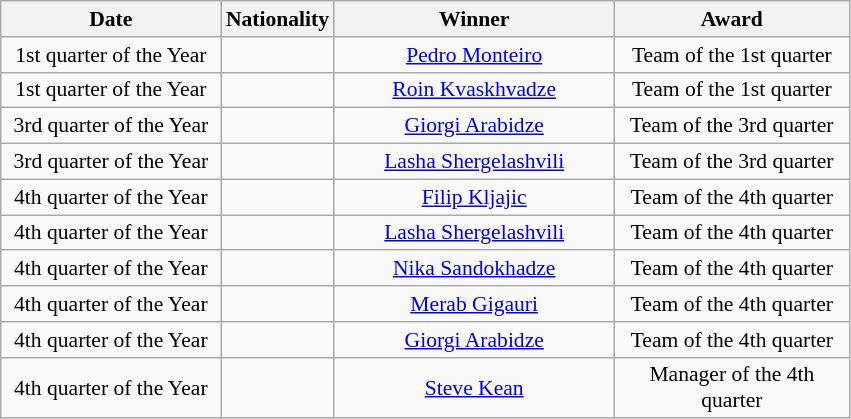<table class="wikitable" style="text-align:center; font-size:90%; ">
<tr>
<th width=140>Date</th>
<th width=60>Nationality</th>
<th width=180>Winner</th>
<th width=150>Award</th>
</tr>
<tr>
<td>1st quarter of the Year</td>
<td></td>
<td><a href='#'>Pedro Monteiro</a></td>
<td>Team of the 1st quarter</td>
</tr>
<tr>
<td>1st quarter of the Year</td>
<td></td>
<td><a href='#'>Roin Kvaskhvadze</a></td>
<td>Team of the 1st quarter</td>
</tr>
<tr>
<td>3rd quarter of the Year</td>
<td></td>
<td><a href='#'>Giorgi Arabidze</a></td>
<td>Team of the 3rd quarter</td>
</tr>
<tr>
<td>3rd quarter of the Year</td>
<td></td>
<td><a href='#'>Lasha Shergelashvili</a></td>
<td>Team of the 3rd quarter</td>
</tr>
<tr>
<td>4th quarter of the Year</td>
<td></td>
<td><a href='#'>Filip Kljajic</a></td>
<td>Team of the 4th quarter</td>
</tr>
<tr>
<td>4th quarter of the Year</td>
<td></td>
<td><a href='#'>Lasha Shergelashvili</a></td>
<td>Team of the 4th quarter</td>
</tr>
<tr>
<td>4th quarter of the Year</td>
<td></td>
<td><a href='#'>Nika Sandokhadze</a></td>
<td>Team of the 4th quarter</td>
</tr>
<tr>
<td>4th quarter of the Year</td>
<td></td>
<td><a href='#'>Merab Gigauri</a></td>
<td>Team of the 4th quarter</td>
</tr>
<tr>
<td>4th quarter of the Year</td>
<td></td>
<td><a href='#'>Giorgi Arabidze</a></td>
<td>Team of the 4th quarter</td>
</tr>
<tr>
<td>4th quarter of the Year</td>
<td></td>
<td><a href='#'>Steve Kean</a></td>
<td>Manager of the 4th quarter</td>
</tr>
</table>
